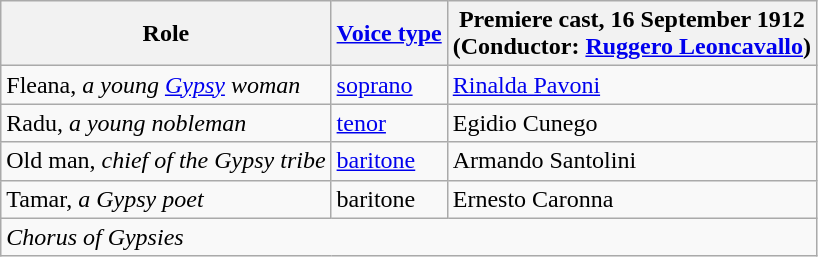<table class="wikitable">
<tr>
<th>Role</th>
<th><a href='#'>Voice type</a></th>
<th>Premiere cast, 16 September 1912<br>(Conductor: <a href='#'>Ruggero Leoncavallo</a>)</th>
</tr>
<tr>
<td>Fleana, <em>a young <a href='#'>Gypsy</a> woman</em></td>
<td><a href='#'>soprano</a></td>
<td><a href='#'>Rinalda Pavoni</a></td>
</tr>
<tr>
<td>Radu, <em>a young nobleman</em></td>
<td><a href='#'>tenor</a></td>
<td>Egidio Cunego</td>
</tr>
<tr>
<td>Old man, <em>chief of the Gypsy tribe</em></td>
<td><a href='#'>baritone</a></td>
<td>Armando Santolini</td>
</tr>
<tr>
<td>Tamar, <em>a Gypsy poet</em></td>
<td>baritone</td>
<td>Ernesto Caronna</td>
</tr>
<tr>
<td colspan="3"><em>Chorus of Gypsies</em></td>
</tr>
</table>
